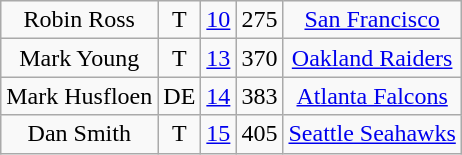<table class=wikitable style="text-align:center">
<tr>
<td>Robin Ross</td>
<td>T</td>
<td><a href='#'>10</a></td>
<td>275</td>
<td><a href='#'>San Francisco</a></td>
</tr>
<tr>
<td>Mark Young</td>
<td>T</td>
<td><a href='#'>13</a></td>
<td>370</td>
<td><a href='#'>Oakland Raiders</a></td>
</tr>
<tr>
<td>Mark Husfloen</td>
<td>DE</td>
<td><a href='#'>14</a></td>
<td>383</td>
<td><a href='#'>Atlanta Falcons</a></td>
</tr>
<tr>
<td>Dan Smith</td>
<td>T</td>
<td><a href='#'>15</a></td>
<td>405</td>
<td><a href='#'>Seattle Seahawks</a></td>
</tr>
</table>
